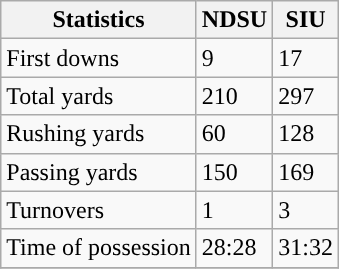<table class="wikitable" style="float: left;">
<tr>
<th>Statistics</th>
<th>NDSU</th>
<th>SIU</th>
</tr>
<tr>
<td>First downs</td>
<td>9</td>
<td>17</td>
</tr>
<tr>
<td>Total yards</td>
<td>210</td>
<td>297</td>
</tr>
<tr>
<td>Rushing yards</td>
<td>60</td>
<td>128</td>
</tr>
<tr>
<td>Passing yards</td>
<td>150</td>
<td>169</td>
</tr>
<tr>
<td>Turnovers</td>
<td>1</td>
<td>3</td>
</tr>
<tr>
<td>Time of possession</td>
<td>28:28</td>
<td>31:32</td>
</tr>
<tr>
</tr>
</table>
